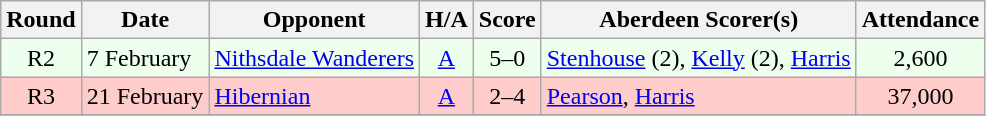<table class="wikitable" style="text-align:center">
<tr>
<th>Round</th>
<th>Date</th>
<th>Opponent</th>
<th>H/A</th>
<th>Score</th>
<th>Aberdeen Scorer(s)</th>
<th>Attendance</th>
</tr>
<tr bgcolor=#EEFFEE>
<td>R2</td>
<td align=left>7 February</td>
<td align=left><a href='#'>Nithsdale Wanderers</a></td>
<td><a href='#'>A</a></td>
<td>5–0</td>
<td align=left><a href='#'>Stenhouse</a> (2), <a href='#'>Kelly</a> (2), <a href='#'>Harris</a></td>
<td>2,600</td>
</tr>
<tr bgcolor=#FFCCCC>
<td>R3</td>
<td align=left>21 February</td>
<td align=left><a href='#'>Hibernian</a></td>
<td><a href='#'>A</a></td>
<td>2–4</td>
<td align=left><a href='#'>Pearson</a>, <a href='#'>Harris</a></td>
<td>37,000</td>
</tr>
<tr>
</tr>
</table>
